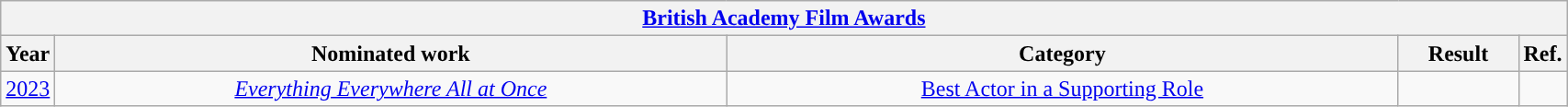<table class="wikitable">
<tr>
<th colspan="5" align="center"><a href='#'>British Academy Film Awards</a></th>
</tr>
<tr>
<th scope="col" style="width:1em;">Year</th>
<th scope="col" style="width:30em;">Nominated work</th>
<th scope="col" style="width:30em;">Category</th>
<th scope="col" style="width:5em;">Result</th>
<th scope="col" style="width:1em;">Ref.</th>
</tr>
<tr>
<td align="center"><a href='#'>2023</a></td>
<td align="center"><em><a href='#'>Everything Everywhere All at Once</a></em></td>
<td align="center"><a href='#'>Best Actor in a Supporting Role</a></td>
<td></td>
<td align="center"></td>
</tr>
</table>
